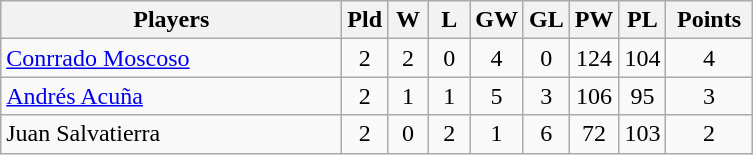<table class=wikitable style="text-align:center">
<tr>
<th width=220>Players</th>
<th width=20>Pld</th>
<th width=20>W</th>
<th width=20>L</th>
<th width=20>GW</th>
<th width=20>GL</th>
<th width=20>PW</th>
<th width=20>PL</th>
<th width=50>Points</th>
</tr>
<tr>
<td align=left> <a href='#'>Conrrado Moscoso</a></td>
<td>2</td>
<td>2</td>
<td>0</td>
<td>4</td>
<td>0</td>
<td>124</td>
<td>104</td>
<td>4</td>
</tr>
<tr>
<td align=left> <a href='#'>Andrés Acuña</a></td>
<td>2</td>
<td>1</td>
<td>1</td>
<td>5</td>
<td>3</td>
<td>106</td>
<td>95</td>
<td>3</td>
</tr>
<tr>
<td align=left> Juan Salvatierra</td>
<td>2</td>
<td>0</td>
<td>2</td>
<td>1</td>
<td>6</td>
<td>72</td>
<td>103</td>
<td>2</td>
</tr>
</table>
